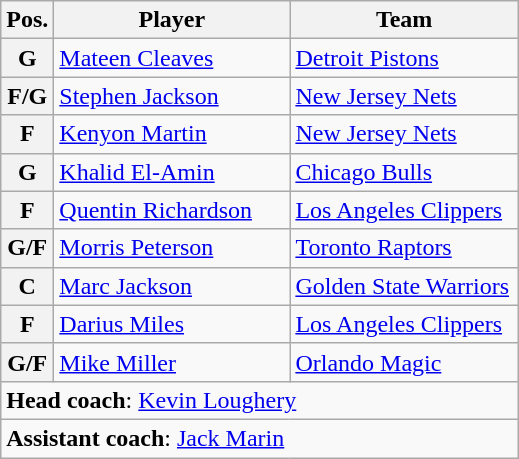<table class="wikitable">
<tr>
<th>Pos.</th>
<th style="width:150px;">Player</th>
<th width=145>Team</th>
</tr>
<tr>
<th>G</th>
<td><a href='#'>Mateen Cleaves</a></td>
<td><a href='#'>Detroit Pistons</a></td>
</tr>
<tr>
<th>F/G</th>
<td><a href='#'>Stephen Jackson</a></td>
<td><a href='#'>New Jersey Nets</a></td>
</tr>
<tr>
<th>F</th>
<td><a href='#'>Kenyon Martin</a></td>
<td><a href='#'>New Jersey Nets</a></td>
</tr>
<tr>
<th>G</th>
<td><a href='#'>Khalid El-Amin</a></td>
<td><a href='#'>Chicago Bulls</a></td>
</tr>
<tr>
<th>F</th>
<td><a href='#'>Quentin Richardson</a></td>
<td><a href='#'>Los Angeles Clippers</a></td>
</tr>
<tr>
<th>G/F</th>
<td><a href='#'>Morris Peterson</a></td>
<td><a href='#'>Toronto Raptors</a></td>
</tr>
<tr>
<th>C</th>
<td><a href='#'>Marc Jackson</a></td>
<td><a href='#'>Golden State Warriors</a></td>
</tr>
<tr>
<th>F</th>
<td><a href='#'>Darius Miles</a></td>
<td><a href='#'>Los Angeles Clippers</a></td>
</tr>
<tr>
<th>G/F</th>
<td><a href='#'>Mike Miller</a></td>
<td><a href='#'>Orlando Magic</a></td>
</tr>
<tr>
<td colspan="6"><strong>Head coach</strong>: <a href='#'>Kevin Loughery</a></td>
</tr>
<tr>
<td colspan="6"><strong>Assistant coach</strong>: <a href='#'>Jack Marin</a></td>
</tr>
</table>
